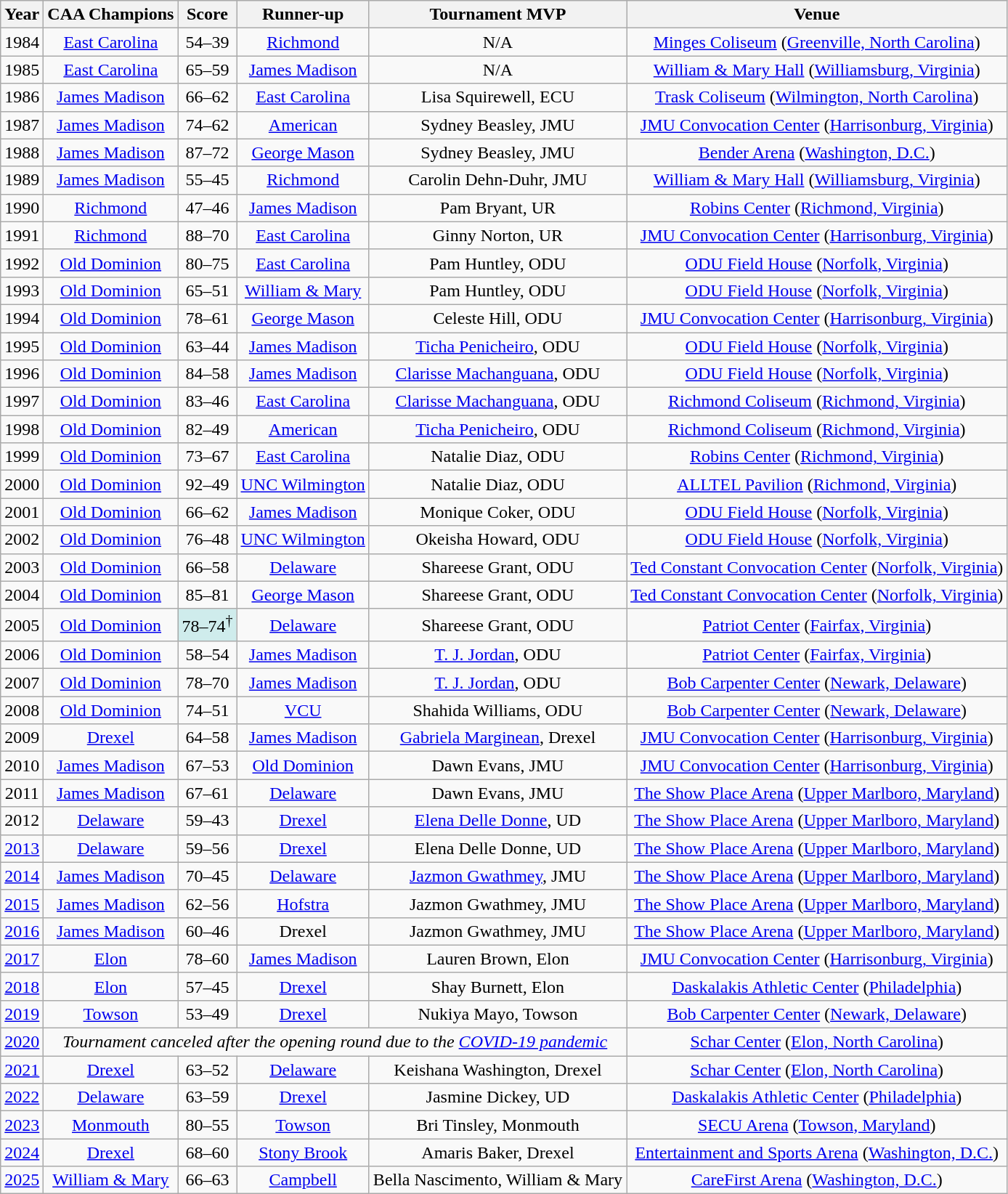<table class="wikitable sortable">
<tr>
<th>Year</th>
<th>CAA Champions</th>
<th>Score</th>
<th>Runner-up</th>
<th class="unsortable">Tournament MVP</th>
<th>Venue</th>
</tr>
<tr align=center>
<td>1984</td>
<td><a href='#'>East Carolina</a></td>
<td>54–39</td>
<td><a href='#'>Richmond</a></td>
<td>N/A</td>
<td><a href='#'>Minges Coliseum</a> (<a href='#'>Greenville, North Carolina</a>)</td>
</tr>
<tr align=center>
<td>1985</td>
<td><a href='#'>East Carolina</a></td>
<td>65–59</td>
<td><a href='#'>James Madison</a></td>
<td>N/A</td>
<td><a href='#'>William & Mary Hall</a> (<a href='#'>Williamsburg, Virginia</a>)</td>
</tr>
<tr align=center>
<td>1986</td>
<td><a href='#'>James Madison</a></td>
<td>66–62</td>
<td><a href='#'>East Carolina</a></td>
<td>Lisa Squirewell, ECU</td>
<td><a href='#'>Trask Coliseum</a> (<a href='#'>Wilmington, North Carolina</a>)</td>
</tr>
<tr align=center>
<td>1987</td>
<td><a href='#'>James Madison</a></td>
<td>74–62</td>
<td><a href='#'>American</a></td>
<td>Sydney Beasley, JMU</td>
<td><a href='#'>JMU Convocation Center</a> (<a href='#'>Harrisonburg, Virginia</a>)</td>
</tr>
<tr align=center>
<td>1988</td>
<td><a href='#'>James Madison</a></td>
<td>87–72</td>
<td><a href='#'>George Mason</a></td>
<td>Sydney Beasley, JMU</td>
<td><a href='#'>Bender Arena</a> (<a href='#'>Washington, D.C.</a>)</td>
</tr>
<tr align=center>
<td>1989</td>
<td><a href='#'>James Madison</a></td>
<td>55–45</td>
<td><a href='#'>Richmond</a></td>
<td>Carolin Dehn-Duhr, JMU</td>
<td><a href='#'>William & Mary Hall</a> (<a href='#'>Williamsburg, Virginia</a>)</td>
</tr>
<tr align=center>
<td>1990</td>
<td><a href='#'>Richmond</a></td>
<td>47–46</td>
<td><a href='#'>James Madison</a></td>
<td>Pam Bryant, UR</td>
<td><a href='#'>Robins Center</a> (<a href='#'>Richmond, Virginia</a>)</td>
</tr>
<tr align=center>
<td>1991</td>
<td><a href='#'>Richmond</a></td>
<td>88–70</td>
<td><a href='#'>East Carolina</a></td>
<td>Ginny Norton, UR</td>
<td><a href='#'>JMU Convocation Center</a> (<a href='#'>Harrisonburg, Virginia</a>)</td>
</tr>
<tr align=center>
<td>1992</td>
<td><a href='#'>Old Dominion</a></td>
<td>80–75</td>
<td><a href='#'>East Carolina</a></td>
<td>Pam Huntley, ODU</td>
<td><a href='#'>ODU Field House</a> (<a href='#'>Norfolk, Virginia</a>)</td>
</tr>
<tr align=center>
<td>1993</td>
<td><a href='#'>Old Dominion</a></td>
<td>65–51</td>
<td><a href='#'>William & Mary</a></td>
<td>Pam Huntley, ODU</td>
<td><a href='#'>ODU Field House</a> (<a href='#'>Norfolk, Virginia</a>)</td>
</tr>
<tr align=center>
<td>1994</td>
<td><a href='#'>Old Dominion</a></td>
<td>78–61</td>
<td><a href='#'>George Mason</a></td>
<td>Celeste Hill, ODU</td>
<td><a href='#'>JMU Convocation Center</a> (<a href='#'>Harrisonburg, Virginia</a>)</td>
</tr>
<tr align=center>
<td>1995</td>
<td><a href='#'>Old Dominion</a></td>
<td>63–44</td>
<td><a href='#'>James Madison</a></td>
<td><a href='#'>Ticha Penicheiro</a>, ODU</td>
<td><a href='#'>ODU Field House</a> (<a href='#'>Norfolk, Virginia</a>)</td>
</tr>
<tr align=center>
<td>1996</td>
<td><a href='#'>Old Dominion</a></td>
<td>84–58</td>
<td><a href='#'>James Madison</a></td>
<td><a href='#'>Clarisse Machanguana</a>, ODU</td>
<td><a href='#'>ODU Field House</a> (<a href='#'>Norfolk, Virginia</a>)</td>
</tr>
<tr align=center>
<td>1997</td>
<td><a href='#'>Old Dominion</a></td>
<td>83–46</td>
<td><a href='#'>East Carolina</a></td>
<td><a href='#'>Clarisse Machanguana</a>, ODU</td>
<td><a href='#'>Richmond Coliseum</a> (<a href='#'>Richmond, Virginia</a>)</td>
</tr>
<tr align=center>
<td>1998</td>
<td><a href='#'>Old Dominion</a></td>
<td>82–49</td>
<td><a href='#'>American</a></td>
<td><a href='#'>Ticha Penicheiro</a>, ODU</td>
<td><a href='#'>Richmond Coliseum</a> (<a href='#'>Richmond, Virginia</a>)</td>
</tr>
<tr align=center>
<td>1999</td>
<td><a href='#'>Old Dominion</a></td>
<td>73–67</td>
<td><a href='#'>East Carolina</a></td>
<td>Natalie Diaz, ODU</td>
<td><a href='#'>Robins Center</a> (<a href='#'>Richmond, Virginia</a>)</td>
</tr>
<tr align=center>
<td>2000</td>
<td><a href='#'>Old Dominion</a></td>
<td>92–49</td>
<td><a href='#'>UNC Wilmington</a></td>
<td>Natalie Diaz, ODU</td>
<td><a href='#'>ALLTEL Pavilion</a> (<a href='#'>Richmond, Virginia</a>)</td>
</tr>
<tr align=center>
<td>2001</td>
<td><a href='#'>Old Dominion</a></td>
<td>66–62</td>
<td><a href='#'>James Madison</a></td>
<td>Monique Coker, ODU</td>
<td><a href='#'>ODU Field House</a> (<a href='#'>Norfolk, Virginia</a>)</td>
</tr>
<tr align=center>
<td>2002</td>
<td><a href='#'>Old Dominion</a></td>
<td>76–48</td>
<td><a href='#'>UNC Wilmington</a></td>
<td>Okeisha Howard, ODU</td>
<td><a href='#'>ODU Field House</a> (<a href='#'>Norfolk, Virginia</a>)</td>
</tr>
<tr align=center>
<td>2003</td>
<td><a href='#'>Old Dominion</a></td>
<td>66–58</td>
<td><a href='#'>Delaware</a></td>
<td>Shareese Grant, ODU</td>
<td><a href='#'>Ted Constant Convocation Center</a> (<a href='#'>Norfolk, Virginia</a>)</td>
</tr>
<tr align=center>
<td>2004</td>
<td><a href='#'>Old Dominion</a></td>
<td>85–81</td>
<td><a href='#'>George Mason</a></td>
<td>Shareese Grant, ODU</td>
<td><a href='#'>Ted Constant Convocation Center</a> (<a href='#'>Norfolk, Virginia</a>)</td>
</tr>
<tr align=center>
<td>2005</td>
<td><a href='#'>Old Dominion</a></td>
<td style="background:#cfecec; text-align:center;">78–74<sup>†</sup></td>
<td><a href='#'>Delaware</a></td>
<td>Shareese Grant, ODU</td>
<td><a href='#'>Patriot Center</a> (<a href='#'>Fairfax, Virginia</a>)</td>
</tr>
<tr align=center>
<td>2006</td>
<td><a href='#'>Old Dominion</a></td>
<td>58–54</td>
<td><a href='#'>James Madison</a></td>
<td><a href='#'>T. J. Jordan</a>, ODU</td>
<td><a href='#'>Patriot Center</a> (<a href='#'>Fairfax, Virginia</a>)</td>
</tr>
<tr align=center>
<td>2007</td>
<td><a href='#'>Old Dominion</a></td>
<td>78–70</td>
<td><a href='#'>James Madison</a></td>
<td><a href='#'>T. J. Jordan</a>, ODU</td>
<td><a href='#'>Bob Carpenter Center</a> (<a href='#'>Newark, Delaware</a>)</td>
</tr>
<tr align=center>
<td>2008</td>
<td><a href='#'>Old Dominion</a></td>
<td>74–51</td>
<td><a href='#'>VCU</a></td>
<td>Shahida Williams, ODU</td>
<td><a href='#'>Bob Carpenter Center</a> (<a href='#'>Newark, Delaware</a>)</td>
</tr>
<tr align=center>
<td>2009</td>
<td><a href='#'>Drexel</a></td>
<td>64–58</td>
<td><a href='#'>James Madison</a></td>
<td><a href='#'>Gabriela Marginean</a>, Drexel</td>
<td><a href='#'>JMU Convocation Center</a> (<a href='#'>Harrisonburg, Virginia</a>)</td>
</tr>
<tr align=center>
<td>2010</td>
<td><a href='#'>James Madison</a></td>
<td>67–53</td>
<td><a href='#'>Old Dominion</a></td>
<td>Dawn Evans, JMU</td>
<td><a href='#'>JMU Convocation Center</a> (<a href='#'>Harrisonburg, Virginia</a>)</td>
</tr>
<tr align=center>
<td>2011</td>
<td><a href='#'>James Madison</a></td>
<td>67–61</td>
<td><a href='#'>Delaware</a></td>
<td>Dawn Evans, JMU</td>
<td><a href='#'>The Show Place Arena</a> (<a href='#'>Upper Marlboro, Maryland</a>)</td>
</tr>
<tr align=center>
<td>2012</td>
<td><a href='#'>Delaware</a></td>
<td>59–43</td>
<td><a href='#'>Drexel</a></td>
<td><a href='#'>Elena Delle Donne</a>, UD</td>
<td><a href='#'>The Show Place Arena</a> (<a href='#'>Upper Marlboro, Maryland</a>)</td>
</tr>
<tr align=center>
<td><a href='#'>2013</a></td>
<td><a href='#'>Delaware</a></td>
<td>59–56</td>
<td><a href='#'>Drexel</a></td>
<td>Elena Delle Donne, UD</td>
<td><a href='#'>The Show Place Arena</a> (<a href='#'>Upper Marlboro, Maryland</a>)</td>
</tr>
<tr align=center>
<td><a href='#'>2014</a></td>
<td><a href='#'>James Madison</a></td>
<td>70–45</td>
<td><a href='#'>Delaware</a></td>
<td><a href='#'>Jazmon Gwathmey</a>, JMU</td>
<td><a href='#'>The Show Place Arena</a> (<a href='#'>Upper Marlboro, Maryland</a>)</td>
</tr>
<tr align=center>
<td><a href='#'>2015</a></td>
<td><a href='#'>James Madison</a></td>
<td>62–56</td>
<td><a href='#'>Hofstra</a></td>
<td>Jazmon Gwathmey, JMU</td>
<td><a href='#'>The Show Place Arena</a> (<a href='#'>Upper Marlboro, Maryland</a>)</td>
</tr>
<tr align=center>
<td><a href='#'>2016</a></td>
<td><a href='#'>James Madison</a></td>
<td>60–46</td>
<td>Drexel</td>
<td>Jazmon Gwathmey, JMU</td>
<td><a href='#'>The Show Place Arena</a> (<a href='#'>Upper Marlboro, Maryland</a>)</td>
</tr>
<tr align=center>
<td><a href='#'>2017</a></td>
<td><a href='#'>Elon</a></td>
<td>78–60</td>
<td><a href='#'>James Madison</a></td>
<td>Lauren Brown, Elon</td>
<td><a href='#'>JMU Convocation Center</a> (<a href='#'>Harrisonburg, Virginia</a>)</td>
</tr>
<tr align=center>
<td><a href='#'>2018</a></td>
<td><a href='#'>Elon</a></td>
<td>57–45</td>
<td><a href='#'>Drexel</a></td>
<td>Shay Burnett, Elon</td>
<td><a href='#'>Daskalakis Athletic Center</a> (<a href='#'>Philadelphia</a>)</td>
</tr>
<tr align=center>
<td><a href='#'>2019</a></td>
<td><a href='#'>Towson</a></td>
<td>53–49</td>
<td><a href='#'>Drexel</a></td>
<td>Nukiya Mayo, Towson</td>
<td><a href='#'>Bob Carpenter Center</a> (<a href='#'>Newark, Delaware</a>)</td>
</tr>
<tr align=center>
<td><a href='#'>2020</a></td>
<td colspan="4" align=center><em>Tournament canceled after the opening round due to the <a href='#'>COVID-19 pandemic</a></em></td>
<td><a href='#'>Schar Center</a> (<a href='#'>Elon, North Carolina</a>)</td>
</tr>
<tr align=center>
<td><a href='#'>2021</a></td>
<td><a href='#'>Drexel</a></td>
<td>63–52</td>
<td><a href='#'>Delaware</a></td>
<td>Keishana Washington, Drexel</td>
<td><a href='#'>Schar Center</a> (<a href='#'>Elon, North Carolina</a>)</td>
</tr>
<tr align=center>
<td><a href='#'>2022</a></td>
<td><a href='#'>Delaware</a></td>
<td>63–59</td>
<td><a href='#'>Drexel</a></td>
<td>Jasmine Dickey, UD</td>
<td><a href='#'>Daskalakis Athletic Center</a> (<a href='#'>Philadelphia</a>)</td>
</tr>
<tr align=center>
<td><a href='#'>2023</a></td>
<td><a href='#'>Monmouth</a></td>
<td>80–55</td>
<td><a href='#'>Towson</a></td>
<td>Bri Tinsley, Monmouth</td>
<td><a href='#'>SECU Arena</a> (<a href='#'>Towson, Maryland</a>)</td>
</tr>
<tr align=center>
<td><a href='#'>2024</a></td>
<td><a href='#'>Drexel</a></td>
<td>68–60</td>
<td><a href='#'>Stony Brook</a></td>
<td>Amaris Baker, Drexel</td>
<td><a href='#'>Entertainment and Sports Arena</a> (<a href='#'>Washington, D.C.</a>)</td>
</tr>
<tr align=center>
<td><a href='#'>2025</a></td>
<td><a href='#'>William & Mary</a></td>
<td>66–63</td>
<td><a href='#'>Campbell</a></td>
<td>Bella Nascimento, William & Mary</td>
<td><a href='#'>CareFirst Arena</a> (<a href='#'>Washington, D.C.</a>)</td>
</tr>
</table>
